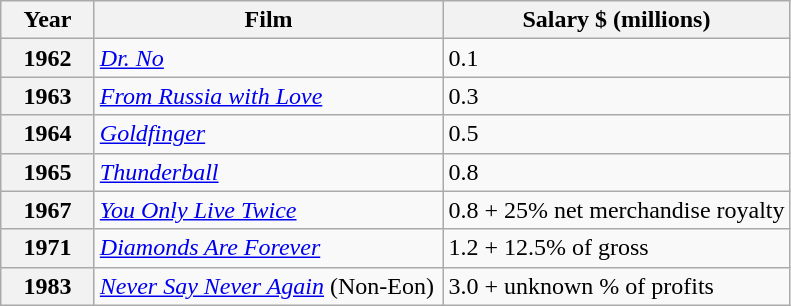<table class="wikitable plainrowheaders sortable" style="margin-right: 0;">
<tr>
<th scope="col" style="vertical-align:top; width:55px;">Year</th>
<th scope="col" style="vertical-align:top; width:225px;">Film</th>
<th scope="col" style="vertical-align:top;">Salary $ (millions)</th>
</tr>
<tr>
<th scope="row">1962</th>
<td><em><a href='#'>Dr. No</a></em></td>
<td>0.1</td>
</tr>
<tr>
<th scope="row">1963</th>
<td><em><a href='#'>From Russia with Love</a></em></td>
<td>0.3</td>
</tr>
<tr>
<th scope="row">1964</th>
<td><em><a href='#'>Goldfinger</a></em></td>
<td>0.5</td>
</tr>
<tr>
<th scope="row">1965</th>
<td><em><a href='#'>Thunderball</a></em></td>
<td>0.8</td>
</tr>
<tr>
<th scope="row">1967</th>
<td><em><a href='#'>You Only Live Twice</a></em></td>
<td>0.8 + 25% net merchandise royalty</td>
</tr>
<tr>
<th scope="row">1971</th>
<td><em><a href='#'>Diamonds Are Forever</a></em></td>
<td>1.2 + 12.5% of gross</td>
</tr>
<tr>
<th scope="row">1983</th>
<td><em><a href='#'>Never Say Never Again</a></em> (Non-Eon)</td>
<td>3.0 + unknown % of profits</td>
</tr>
</table>
